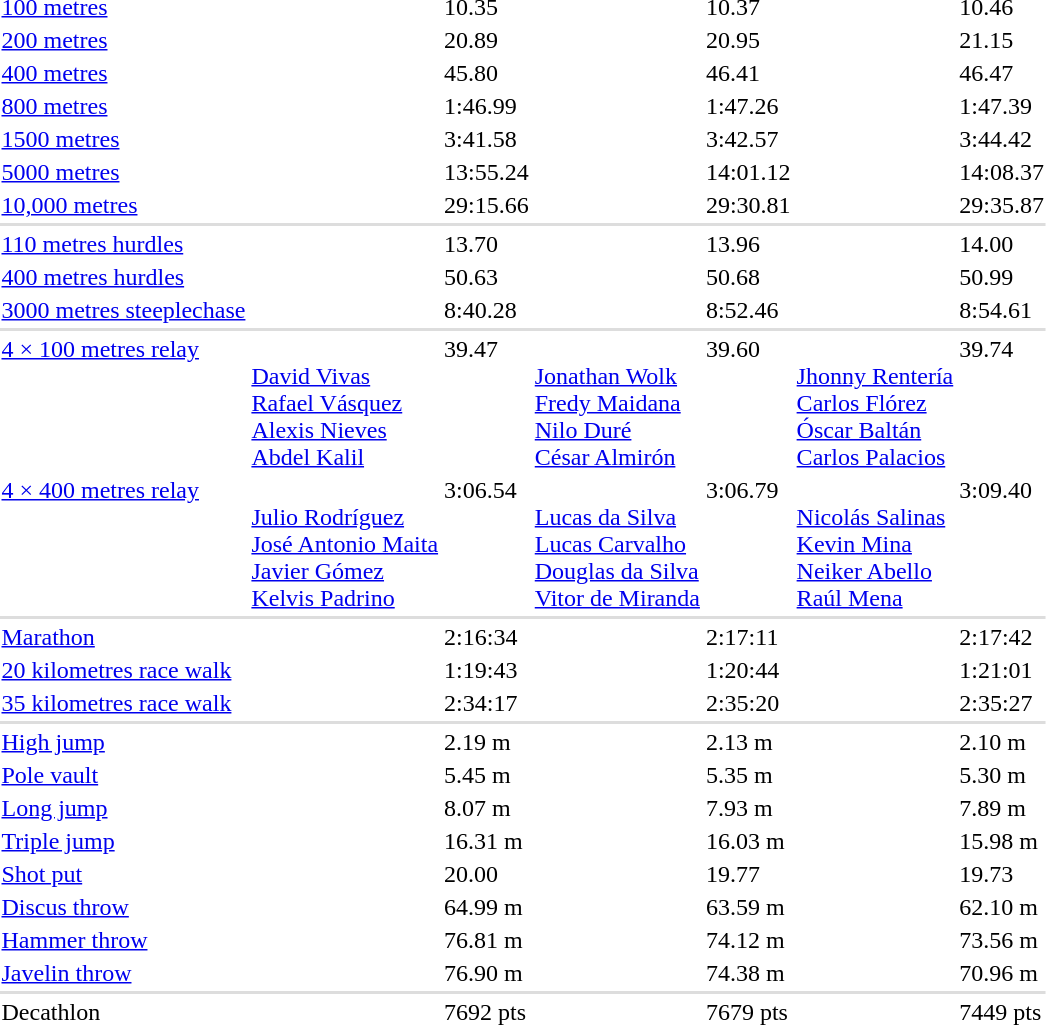<table>
<tr>
<td><a href='#'>100 metres</a></td>
<td></td>
<td>10.35</td>
<td></td>
<td>10.37</td>
<td></td>
<td>10.46</td>
</tr>
<tr>
<td><a href='#'>200 metres</a></td>
<td></td>
<td>20.89</td>
<td></td>
<td>20.95</td>
<td></td>
<td>21.15</td>
</tr>
<tr>
<td><a href='#'>400 metres</a></td>
<td></td>
<td>45.80</td>
<td></td>
<td>46.41</td>
<td></td>
<td>46.47</td>
</tr>
<tr>
<td><a href='#'>800 metres</a></td>
<td></td>
<td>1:46.99</td>
<td></td>
<td>1:47.26</td>
<td></td>
<td>1:47.39</td>
</tr>
<tr>
<td><a href='#'>1500 metres</a></td>
<td></td>
<td>3:41.58</td>
<td></td>
<td>3:42.57</td>
<td></td>
<td>3:44.42</td>
</tr>
<tr>
<td><a href='#'>5000 metres</a></td>
<td></td>
<td>13:55.24</td>
<td></td>
<td>14:01.12</td>
<td></td>
<td>14:08.37</td>
</tr>
<tr>
<td><a href='#'>10,000 metres</a></td>
<td></td>
<td>29:15.66</td>
<td></td>
<td>29:30.81</td>
<td></td>
<td>29:35.87</td>
</tr>
<tr bgcolor=#DDDDDD>
<td colspan=7></td>
</tr>
<tr>
<td><a href='#'>110 metres hurdles</a></td>
<td></td>
<td>13.70</td>
<td></td>
<td>13.96</td>
<td></td>
<td>14.00</td>
</tr>
<tr>
<td><a href='#'>400 metres hurdles</a></td>
<td></td>
<td>50.63</td>
<td></td>
<td>50.68</td>
<td></td>
<td>50.99</td>
</tr>
<tr>
<td><a href='#'>3000 metres steeplechase</a></td>
<td></td>
<td>8:40.28</td>
<td></td>
<td>8:52.46</td>
<td></td>
<td>8:54.61</td>
</tr>
<tr bgcolor=#DDDDDD>
<td colspan=7></td>
</tr>
<tr valign="top">
<td><a href='#'>4 × 100 metres relay</a></td>
<td><br><a href='#'>David Vivas</a><br><a href='#'>Rafael Vásquez</a><br><a href='#'>Alexis Nieves</a><br><a href='#'>Abdel Kalil</a></td>
<td>39.47</td>
<td><br><a href='#'>Jonathan Wolk</a><br><a href='#'>Fredy Maidana</a><br><a href='#'>Nilo Duré</a><br><a href='#'>César Almirón</a></td>
<td>39.60</td>
<td><br><a href='#'>Jhonny Rentería</a><br><a href='#'>Carlos Flórez</a><br><a href='#'>Óscar Baltán</a><br><a href='#'>Carlos Palacios</a></td>
<td>39.74</td>
</tr>
<tr valign="top">
<td><a href='#'>4 × 400 metres relay</a></td>
<td><br><a href='#'>Julio Rodríguez</a><br><a href='#'>José Antonio Maita</a><br><a href='#'>Javier Gómez</a><br><a href='#'>Kelvis Padrino</a></td>
<td>3:06.54</td>
<td><br><a href='#'>Lucas da Silva</a><br><a href='#'>Lucas Carvalho</a><br><a href='#'>Douglas da Silva</a><br><a href='#'>Vitor de Miranda</a></td>
<td>3:06.79</td>
<td><br><a href='#'>Nicolás Salinas</a><br><a href='#'>Kevin Mina</a><br><a href='#'>Neiker Abello</a><br><a href='#'>Raúl Mena</a></td>
<td>3:09.40</td>
</tr>
<tr bgcolor=#DDDDDD>
<td colspan=7></td>
</tr>
<tr>
<td><a href='#'>Marathon</a></td>
<td></td>
<td>2:16:34 </td>
<td></td>
<td>2:17:11</td>
<td></td>
<td>2:17:42</td>
</tr>
<tr>
<td><a href='#'>20 kilometres race walk</a></td>
<td></td>
<td>1:19:43 </td>
<td></td>
<td>1:20:44</td>
<td></td>
<td>1:21:01</td>
</tr>
<tr>
<td><a href='#'>35 kilometres race walk</a></td>
<td></td>
<td>2:34:17 </td>
<td></td>
<td>2:35:20</td>
<td></td>
<td>2:35:27</td>
</tr>
<tr bgcolor=#DDDDDD>
<td colspan=7></td>
</tr>
<tr>
<td><a href='#'>High jump</a></td>
<td></td>
<td>2.19 m</td>
<td></td>
<td>2.13 m</td>
<td></td>
<td>2.10 m</td>
</tr>
<tr>
<td><a href='#'>Pole vault</a></td>
<td></td>
<td>5.45 m</td>
<td></td>
<td>5.35 m</td>
<td></td>
<td>5.30 m</td>
</tr>
<tr>
<td><a href='#'>Long jump</a></td>
<td></td>
<td>8.07 m</td>
<td></td>
<td>7.93 m</td>
<td></td>
<td>7.89 m</td>
</tr>
<tr>
<td><a href='#'>Triple jump</a></td>
<td></td>
<td>16.31 m</td>
<td></td>
<td>16.03 m</td>
<td></td>
<td>15.98 m</td>
</tr>
<tr>
<td><a href='#'>Shot put</a></td>
<td></td>
<td>20.00</td>
<td></td>
<td>19.77</td>
<td></td>
<td>19.73</td>
</tr>
<tr>
<td><a href='#'>Discus throw</a></td>
<td></td>
<td>64.99 m </td>
<td></td>
<td>63.59 m</td>
<td></td>
<td>62.10 m</td>
</tr>
<tr>
<td><a href='#'>Hammer throw</a></td>
<td></td>
<td>76.81 m </td>
<td></td>
<td>74.12 m</td>
<td></td>
<td>73.56 m</td>
</tr>
<tr>
<td><a href='#'>Javelin throw</a></td>
<td></td>
<td>76.90 m</td>
<td></td>
<td>74.38 m</td>
<td></td>
<td>70.96 m</td>
</tr>
<tr bgcolor=#DDDDDD>
<td colspan=7></td>
</tr>
<tr>
<td>Decathlon</td>
<td></td>
<td>7692 pts</td>
<td></td>
<td>7679 pts</td>
<td></td>
<td>7449 pts</td>
</tr>
</table>
